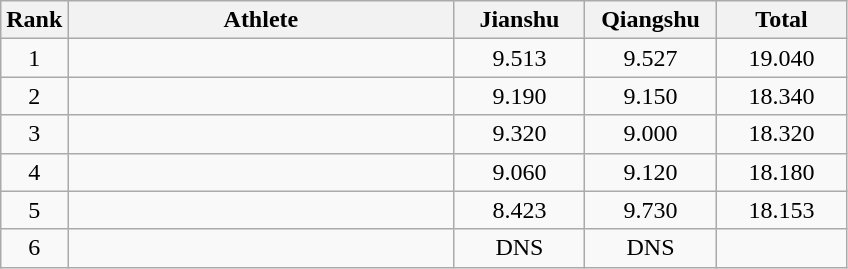<table class="wikitable" style="text-align:center">
<tr>
<th width=20>Rank</th>
<th width=250>Athlete</th>
<th width=80>Jianshu</th>
<th width=80>Qiangshu</th>
<th width=80>Total</th>
</tr>
<tr>
<td>1</td>
<td align="left"></td>
<td>9.513</td>
<td>9.527</td>
<td>19.040</td>
</tr>
<tr>
<td>2</td>
<td align="left"></td>
<td>9.190</td>
<td>9.150</td>
<td>18.340</td>
</tr>
<tr>
<td>3</td>
<td align="left"></td>
<td>9.320</td>
<td>9.000</td>
<td>18.320</td>
</tr>
<tr>
<td>4</td>
<td align="left"></td>
<td>9.060</td>
<td>9.120</td>
<td>18.180</td>
</tr>
<tr>
<td>5</td>
<td align="left"></td>
<td>8.423</td>
<td>9.730</td>
<td>18.153</td>
</tr>
<tr>
<td>6</td>
<td align="left"></td>
<td>DNS</td>
<td>DNS</td>
<td></td>
</tr>
</table>
